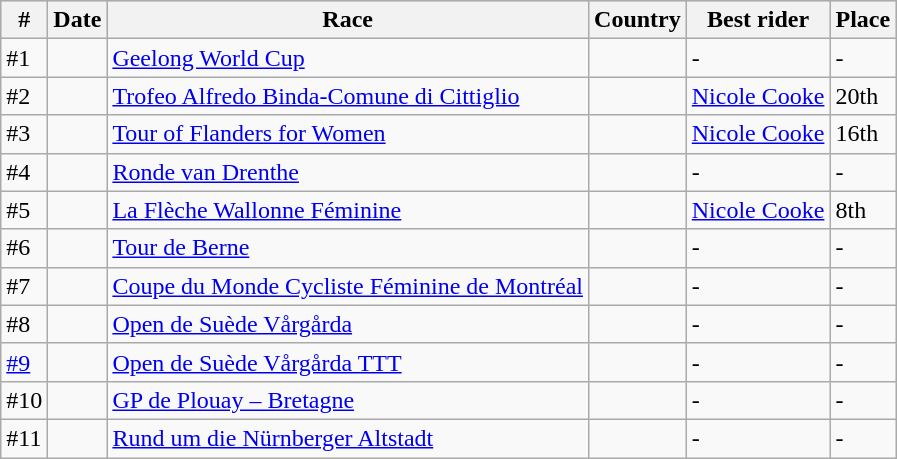<table class="wikitable">
<tr style="background:#ccccff;">
<th>#</th>
<th>Date</th>
<th>Race</th>
<th>Country</th>
<th>Best rider</th>
<th>Place</th>
</tr>
<tr>
<td>#1</td>
<td></td>
<td><a href='#'>Geelong World Cup</a></td>
<td></td>
<td>-</td>
<td>-</td>
</tr>
<tr>
<td>#2</td>
<td></td>
<td><a href='#'>Trofeo Alfredo Binda-Comune di Cittiglio</a></td>
<td></td>
<td> <a href='#'>Nicole Cooke</a></td>
<td>20th</td>
</tr>
<tr>
<td>#3</td>
<td></td>
<td><a href='#'>Tour of Flanders for Women</a></td>
<td></td>
<td> <a href='#'>Nicole Cooke</a></td>
<td>16th</td>
</tr>
<tr>
<td>#4</td>
<td></td>
<td><a href='#'>Ronde van Drenthe</a></td>
<td></td>
<td>-</td>
<td>-</td>
</tr>
<tr>
<td>#5</td>
<td></td>
<td><a href='#'>La Flèche Wallonne Féminine</a></td>
<td></td>
<td> <a href='#'>Nicole Cooke</a></td>
<td>8th</td>
</tr>
<tr>
<td>#6</td>
<td></td>
<td><a href='#'>Tour de Berne</a></td>
<td></td>
<td>-</td>
<td>-</td>
</tr>
<tr>
<td>#7</td>
<td></td>
<td><a href='#'>Coupe du Monde Cycliste Féminine de Montréal</a></td>
<td></td>
<td>-</td>
<td>-</td>
</tr>
<tr>
<td>#8</td>
<td></td>
<td><a href='#'>Open de Suède Vårgårda</a></td>
<td></td>
<td>-</td>
<td>-</td>
</tr>
<tr>
<td><a href='#'>#9</a></td>
<td></td>
<td><a href='#'>Open de Suède Vårgårda TTT</a></td>
<td></td>
<td>-</td>
<td>-</td>
</tr>
<tr>
<td>#10</td>
<td></td>
<td><a href='#'>GP de Plouay – Bretagne</a></td>
<td></td>
<td>-</td>
<td>-</td>
</tr>
<tr>
<td>#11</td>
<td></td>
<td><a href='#'>Rund um die Nürnberger Altstadt</a></td>
<td></td>
<td>-</td>
<td>-</td>
</tr>
</table>
